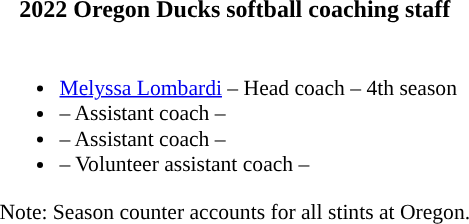<table class="toccolours">
<tr>
<th colspan=9>2022 Oregon Ducks softball coaching staff</th>
</tr>
<tr>
<td style="border-collapse; font-size:90%;" valign="top"><br><ul><li><a href='#'>Melyssa Lombardi</a> – Head coach – 4th season</li><li>– Assistant coach –</li><li>– Assistant coach –</li><li>– Volunteer assistant coach –</li></ul>Note: Season counter accounts for all stints at Oregon.</td>
</tr>
</table>
